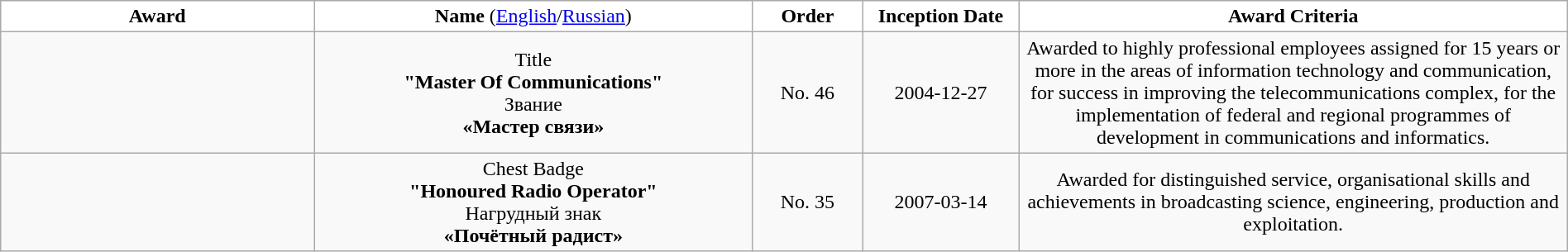<table class="wikitable sortable" width="100%">
<tr>
<td width="20%" bgcolor="#FFFFFF" style="text-align:center;"><strong>Award</strong></td>
<td width="28%" bgcolor="#FFFFFF" style="text-align:center;"><strong>Name</strong> (<a href='#'>English</a>/<a href='#'>Russian</a>)</td>
<td width="07%" bgcolor="#FFFFFF" style="text-align:center;"><strong>Order</strong></td>
<td width="10%" bgcolor="#FFFFFF" style="text-align:center;"><strong>Inception Date</strong></td>
<td width="35%" bgcolor="#FFFFFF" style="text-align:center;"><strong>Award Criteria</strong></td>
</tr>
<tr>
<td></td>
<td style="text-align:center;">Title<br><strong>"Master Of Communications"</strong><br>Звание<br><strong>«Мастер связи»</strong></td>
<td style="text-align:center;">No. 46</td>
<td style="text-align:center;">2004-12-27</td>
<td style="text-align:center;">Awarded to highly professional employees assigned for 15 years or more in the areas of information technology and communication, for success in improving the telecommunications complex, for the implementation of federal and regional programmes of development in communications and informatics.</td>
</tr>
<tr>
<td></td>
<td style="text-align:center;">Chest Badge<br><strong>"Honoured Radio Operator"</strong><br>Нагрудный знак<br><strong>«Почётный радист»</strong></td>
<td style="text-align:center;">No. 35</td>
<td style="text-align:center;">2007-03-14</td>
<td style="text-align:center;">Awarded for distinguished service, organisational skills and achievements in broadcasting science, engineering, production and exploitation.</td>
</tr>
</table>
